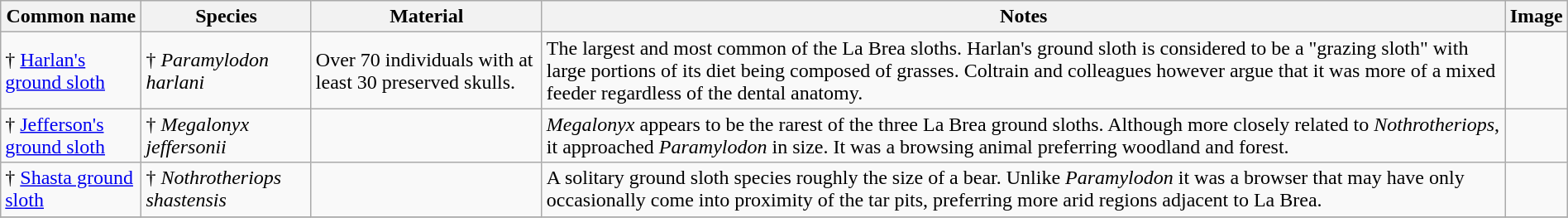<table class="wikitable" align="center" width="100%">
<tr>
<th>Common name</th>
<th>Species</th>
<th>Material</th>
<th>Notes</th>
<th>Image</th>
</tr>
<tr>
<td>† <a href='#'>Harlan's ground sloth</a></td>
<td>† <em>Paramylodon harlani</em></td>
<td>Over 70 individuals with at least 30 preserved skulls.</td>
<td>The largest and most common of the La Brea sloths. Harlan's ground sloth is considered to be a "grazing sloth" with large portions of its diet being composed of grasses. Coltrain and colleagues however argue that it was more of a mixed feeder regardless of the dental anatomy.</td>
<td></td>
</tr>
<tr>
<td>† <a href='#'>Jefferson's ground sloth</a></td>
<td>† <em>Megalonyx jeffersonii</em></td>
<td></td>
<td><em>Megalonyx</em> appears to be the rarest of the three La Brea ground sloths. Although more closely related to <em>Nothrotheriops</em>, it approached <em>Paramylodon</em> in size. It was a browsing animal preferring woodland and forest.</td>
<td></td>
</tr>
<tr>
<td>† <a href='#'>Shasta ground sloth</a></td>
<td>† <em>Nothrotheriops shastensis</em></td>
<td></td>
<td>A solitary ground sloth species roughly the size of a bear. Unlike <em>Paramylodon</em> it was a browser that may have only occasionally come into proximity of the tar pits, preferring more arid regions adjacent to La Brea.</td>
<td></td>
</tr>
<tr>
</tr>
</table>
